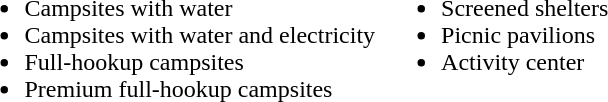<table>
<tr ---- valign="top">
<td><br><ul><li>Campsites with water</li><li>Campsites with water and electricity</li><li>Full-hookup campsites</li><li>Premium full-hookup campsites</li></ul></td>
<td><br><ul><li>Screened shelters</li><li>Picnic pavilions</li><li>Activity center</li></ul></td>
<td></td>
</tr>
</table>
